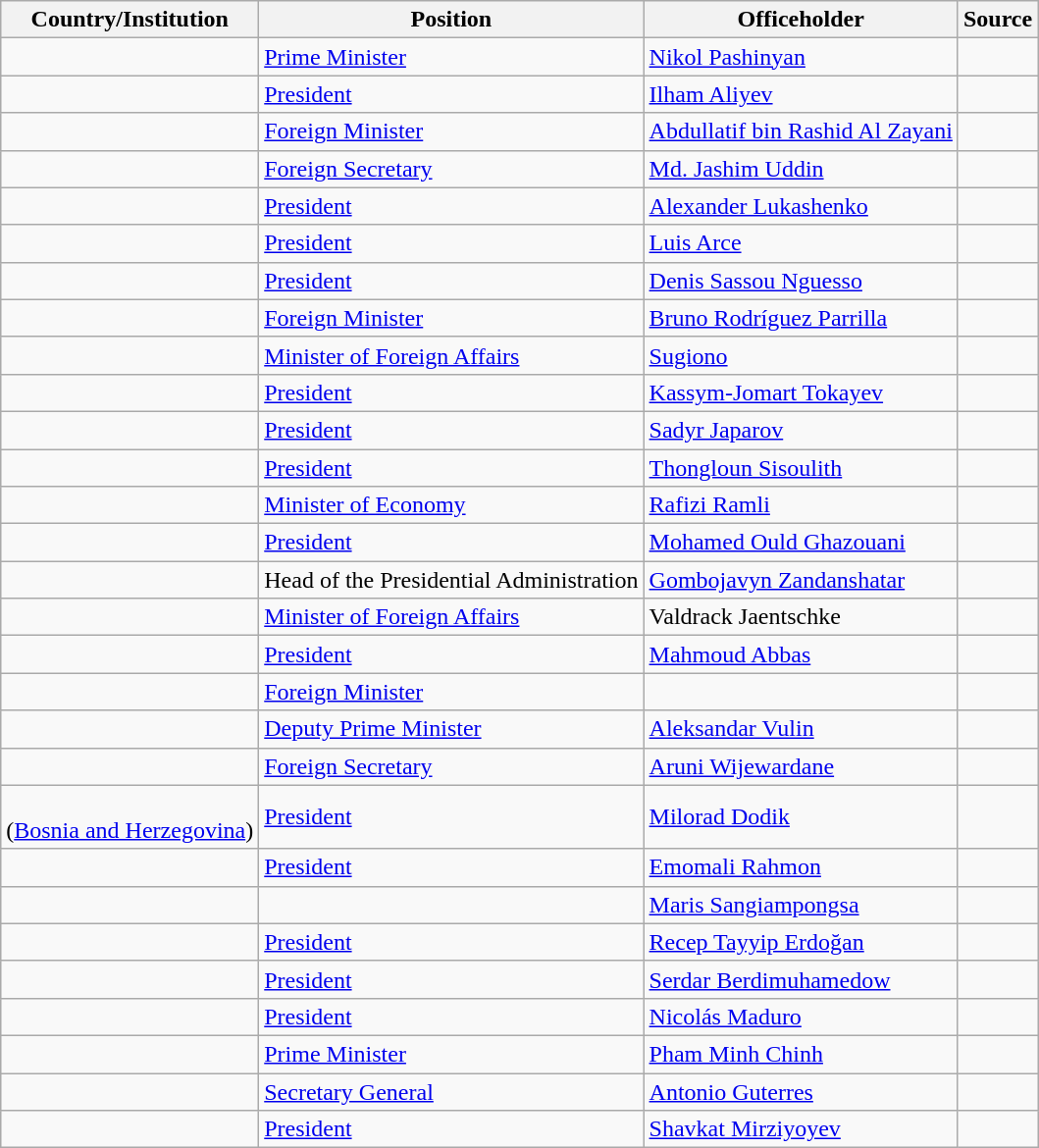<table class="wikitable sortable" border="1">
<tr>
<th scope="col">Country/Institution</th>
<th scope="col">Position</th>
<th scope="col">Officeholder</th>
<th>Source</th>
</tr>
<tr>
<td></td>
<td><a href='#'>Prime Minister</a></td>
<td><a href='#'>Nikol Pashinyan</a></td>
<td></td>
</tr>
<tr>
<td></td>
<td><a href='#'>President</a></td>
<td><a href='#'>Ilham Aliyev</a></td>
<td></td>
</tr>
<tr>
<td></td>
<td><a href='#'>Foreign Minister</a></td>
<td><a href='#'>Abdullatif bin Rashid Al Zayani</a></td>
<td></td>
</tr>
<tr>
<td></td>
<td><a href='#'>Foreign Secretary</a></td>
<td><a href='#'>Md. Jashim Uddin</a></td>
<td></td>
</tr>
<tr>
<td></td>
<td><a href='#'>President</a></td>
<td><a href='#'>Alexander Lukashenko</a></td>
<td></td>
</tr>
<tr>
<td></td>
<td><a href='#'>President</a></td>
<td><a href='#'>Luis Arce</a></td>
<td></td>
</tr>
<tr>
<td></td>
<td><a href='#'>President</a></td>
<td><a href='#'>Denis Sassou Nguesso</a></td>
<td></td>
</tr>
<tr>
<td></td>
<td><a href='#'>Foreign Minister</a></td>
<td><a href='#'>Bruno Rodríguez Parrilla</a></td>
<td></td>
</tr>
<tr>
<td></td>
<td><a href='#'>Minister of Foreign Affairs</a></td>
<td><a href='#'>Sugiono</a></td>
<td></td>
</tr>
<tr>
<td></td>
<td><a href='#'>President</a></td>
<td><a href='#'>Kassym-Jomart Tokayev</a></td>
<td></td>
</tr>
<tr>
<td></td>
<td><a href='#'>President</a></td>
<td><a href='#'>Sadyr Japarov</a></td>
<td></td>
</tr>
<tr>
<td></td>
<td><a href='#'>President</a></td>
<td><a href='#'>Thongloun Sisoulith</a></td>
<td></td>
</tr>
<tr>
<td></td>
<td><a href='#'>Minister of Economy</a></td>
<td><a href='#'>Rafizi Ramli</a></td>
<td></td>
</tr>
<tr>
<td></td>
<td><a href='#'>President</a></td>
<td><a href='#'>Mohamed Ould Ghazouani</a></td>
<td></td>
</tr>
<tr>
<td></td>
<td>Head of the Presidential Administration</td>
<td><a href='#'>Gombojavyn Zandanshatar</a></td>
<td></td>
</tr>
<tr>
<td></td>
<td><a href='#'>Minister of Foreign Affairs</a></td>
<td>Valdrack Jaentschke</td>
<td></td>
</tr>
<tr>
<td></td>
<td><a href='#'>President</a></td>
<td><a href='#'>Mahmoud Abbas</a></td>
<td></td>
</tr>
<tr>
<td></td>
<td><a href='#'>Foreign Minister</a></td>
<td></td>
<td></td>
</tr>
<tr>
<td></td>
<td><a href='#'>Deputy Prime Minister</a></td>
<td><a href='#'>Aleksandar Vulin</a></td>
<td></td>
</tr>
<tr>
<td></td>
<td><a href='#'>Foreign Secretary</a></td>
<td><a href='#'>Aruni Wijewardane</a></td>
<td></td>
</tr>
<tr>
<td> <br>(<a href='#'>Bosnia and Herzegovina</a>)</td>
<td><a href='#'>President</a></td>
<td><a href='#'>Milorad Dodik</a></td>
<td></td>
</tr>
<tr>
<td></td>
<td><a href='#'>President</a></td>
<td><a href='#'>Emomali Rahmon</a></td>
<td></td>
</tr>
<tr>
<td></td>
<td></td>
<td><a href='#'>Maris Sangiampongsa</a></td>
<td></td>
</tr>
<tr>
<td></td>
<td><a href='#'>President</a></td>
<td><a href='#'>Recep Tayyip Erdoğan</a></td>
<td></td>
</tr>
<tr>
<td></td>
<td><a href='#'>President</a></td>
<td><a href='#'>Serdar Berdimuhamedow</a></td>
<td></td>
</tr>
<tr>
<td></td>
<td><a href='#'>President</a></td>
<td><a href='#'>Nicolás Maduro</a></td>
<td></td>
</tr>
<tr>
<td></td>
<td><a href='#'>Prime Minister</a></td>
<td><a href='#'>Pham Minh Chinh</a></td>
<td></td>
</tr>
<tr>
<td></td>
<td><a href='#'>Secretary General</a></td>
<td><a href='#'>Antonio Guterres</a></td>
<td></td>
</tr>
<tr>
<td></td>
<td><a href='#'>President</a></td>
<td><a href='#'>Shavkat Mirziyoyev</a></td>
<td></td>
</tr>
</table>
